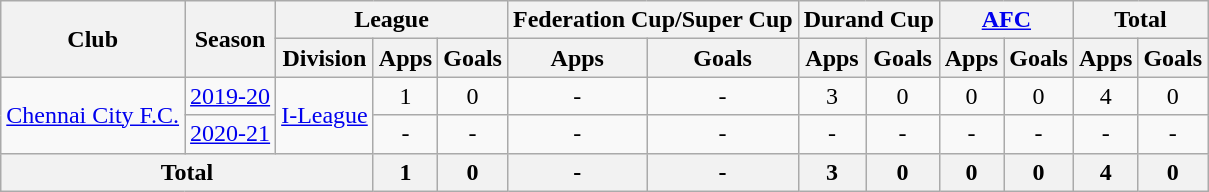<table class="wikitable" style="text-align: center;">
<tr>
<th rowspan="2">Club</th>
<th rowspan="2">Season</th>
<th colspan="3">League</th>
<th colspan="2">Federation Cup/Super Cup</th>
<th colspan="2">Durand Cup</th>
<th colspan="2"><a href='#'>AFC</a></th>
<th colspan="2">Total</th>
</tr>
<tr>
<th>Division</th>
<th>Apps</th>
<th>Goals</th>
<th>Apps</th>
<th>Goals</th>
<th>Apps</th>
<th>Goals</th>
<th>Apps</th>
<th>Goals</th>
<th>Apps</th>
<th>Goals</th>
</tr>
<tr>
<td rowspan="2"><a href='#'>Chennai City F.C.</a></td>
<td><a href='#'>2019-20</a></td>
<td rowspan="2"><a href='#'>I-League</a></td>
<td>1</td>
<td>0</td>
<td>-</td>
<td>-</td>
<td>3</td>
<td>0</td>
<td>0</td>
<td>0</td>
<td>4</td>
<td>0</td>
</tr>
<tr>
<td><a href='#'>2020-21</a></td>
<td>-</td>
<td>-</td>
<td>-</td>
<td>-</td>
<td>-</td>
<td>-</td>
<td>-</td>
<td>-</td>
<td>-</td>
<td>-</td>
</tr>
<tr>
<th colspan="3">Total</th>
<th>1</th>
<th>0</th>
<th>-</th>
<th>-</th>
<th>3</th>
<th>0</th>
<th>0</th>
<th>0</th>
<th>4</th>
<th>0</th>
</tr>
</table>
